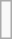<table class="wikitable" style="margin:0 auto;"  align="center"  colspan="2" cellpadding="3" style="font-size: 80%; width: 100%;">
<tr>
<td align=center colspan=2><br></td>
</tr>
</table>
